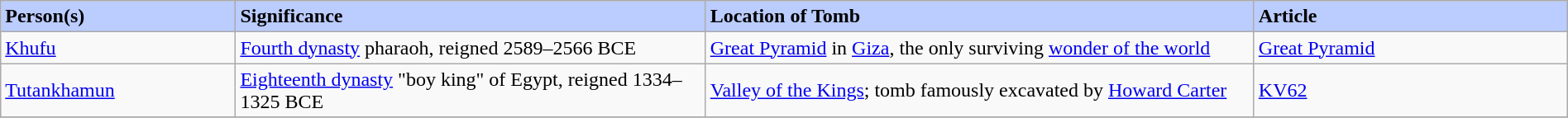<table class="wikitable" width="100%" border="1" cellspacing="0" cellpadding="2">
<tr>
<td width="15%" bgcolor="#bbccff"><strong>Person(s)</strong></td>
<td width="30%" bgcolor="#bbccff"><strong>Significance</strong></td>
<td width="35%" bgcolor="#bbccff"><strong>Location of Tomb</strong></td>
<td width="20%" bgcolor="#bbccff"><strong>Article</strong></td>
</tr>
<tr>
<td><a href='#'>Khufu</a></td>
<td><a href='#'>Fourth dynasty</a> pharaoh, reigned 2589–2566 BCE</td>
<td><a href='#'>Great Pyramid</a> in <a href='#'>Giza</a>, the only surviving <a href='#'>wonder of the world</a></td>
<td><a href='#'>Great Pyramid</a></td>
</tr>
<tr>
<td><a href='#'>Tutankhamun</a></td>
<td><a href='#'>Eighteenth dynasty</a> "boy king" of Egypt, reigned 1334–1325 BCE</td>
<td><a href='#'>Valley of the Kings</a>; tomb famously excavated by <a href='#'>Howard Carter</a></td>
<td><a href='#'>KV62</a></td>
</tr>
<tr>
</tr>
</table>
